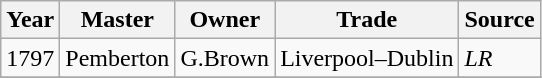<table class=" wikitable">
<tr>
<th>Year</th>
<th>Master</th>
<th>Owner</th>
<th>Trade</th>
<th>Source</th>
</tr>
<tr>
<td>1797</td>
<td>Pemberton</td>
<td>G.Brown</td>
<td>Liverpool–Dublin</td>
<td><em>LR</em></td>
</tr>
<tr>
</tr>
</table>
